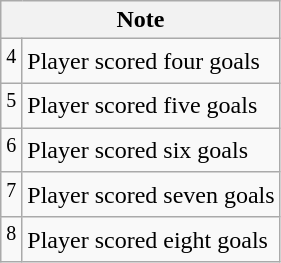<table class="wikitable">
<tr>
<th colspan="2">Note</th>
</tr>
<tr>
<td align="left"><sup>4</sup></td>
<td align="left">Player scored four goals</td>
</tr>
<tr>
<td align="left"><sup>5</sup></td>
<td align="left">Player scored five goals</td>
</tr>
<tr>
<td align="left"><sup>6</sup></td>
<td align="left">Player scored six goals</td>
</tr>
<tr>
<td align="left"><sup>7</sup></td>
<td align="left">Player scored seven goals</td>
</tr>
<tr>
<td align="left"><sup>8</sup></td>
<td align="left">Player scored eight goals</td>
</tr>
</table>
